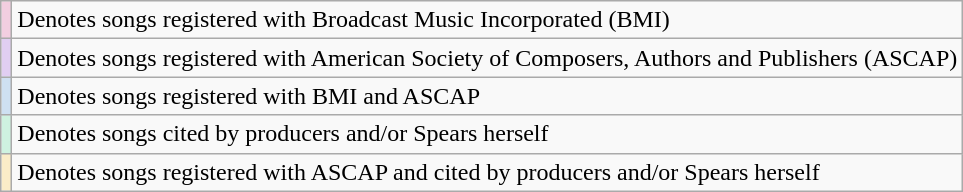<table class="wikitable">
<tr>
<td style="background:#F2CEE0;"></td>
<td>Denotes songs registered with Broadcast Music Incorporated (BMI)</td>
</tr>
<tr>
<td style="background:#E0CEF2;"></td>
<td>Denotes songs registered with American Society of Composers, Authors and Publishers (ASCAP)</td>
</tr>
<tr>
<td style="background:#CEE0F2;"></td>
<td>Denotes songs registered with BMI and ASCAP</td>
</tr>
<tr>
<td style="background:#CEF2E0;"></td>
<td>Denotes songs cited by producers and/or Spears herself</td>
</tr>
<tr>
<td style="background:#FAECC8;"></td>
<td>Denotes songs registered with ASCAP and cited by producers and/or Spears herself</td>
</tr>
</table>
